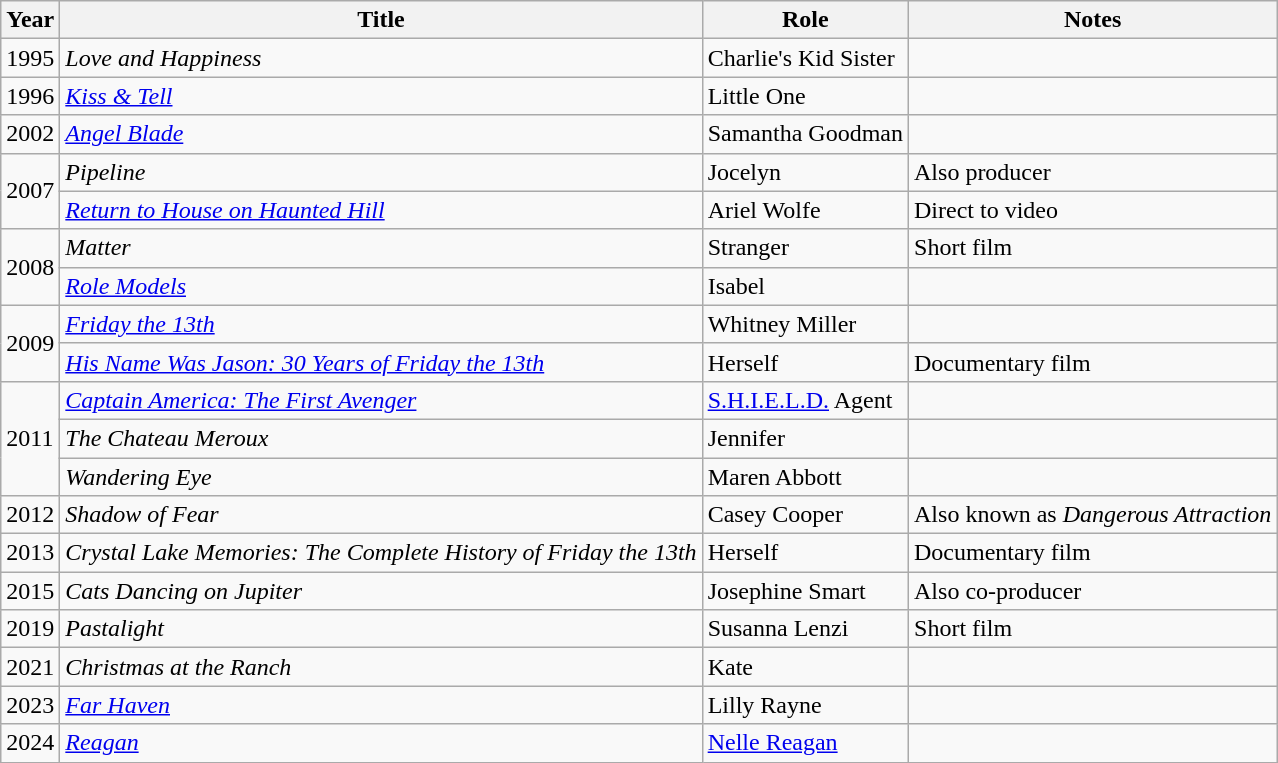<table class="wikitable sortable">
<tr>
<th>Year</th>
<th>Title</th>
<th>Role</th>
<th class="unsortable">Notes</th>
</tr>
<tr>
<td>1995</td>
<td><em>Love and Happiness</em></td>
<td>Charlie's Kid Sister</td>
<td></td>
</tr>
<tr>
<td>1996</td>
<td><em><a href='#'>Kiss & Tell</a></em></td>
<td>Little One</td>
<td></td>
</tr>
<tr>
<td>2002</td>
<td><em><a href='#'>Angel Blade</a></em></td>
<td>Samantha Goodman</td>
<td></td>
</tr>
<tr>
<td rowspan="2">2007</td>
<td><em>Pipeline</em></td>
<td>Jocelyn</td>
<td>Also producer</td>
</tr>
<tr>
<td><em><a href='#'>Return to House on Haunted Hill</a></em></td>
<td>Ariel Wolfe</td>
<td>Direct to video</td>
</tr>
<tr>
<td rowspan="2">2008</td>
<td><em>Matter</em></td>
<td>Stranger</td>
<td>Short film</td>
</tr>
<tr>
<td><em><a href='#'>Role Models</a></em></td>
<td>Isabel</td>
<td></td>
</tr>
<tr>
<td rowspan="2">2009</td>
<td><em><a href='#'>Friday the 13th</a></em></td>
<td>Whitney Miller</td>
<td></td>
</tr>
<tr>
<td><em><a href='#'>His Name Was Jason: 30 Years of Friday the 13th</a></em></td>
<td>Herself</td>
<td>Documentary film</td>
</tr>
<tr>
<td rowspan="3">2011</td>
<td><em><a href='#'>Captain America: The First Avenger</a></em></td>
<td><a href='#'>S.H.I.E.L.D.</a> Agent</td>
<td></td>
</tr>
<tr>
<td data-sort-value="Chateau Meroux, The"><em>The Chateau Meroux</em></td>
<td>Jennifer</td>
<td></td>
</tr>
<tr>
<td><em>Wandering Eye</em></td>
<td>Maren Abbott</td>
<td></td>
</tr>
<tr>
<td>2012</td>
<td><em>Shadow of Fear</em></td>
<td>Casey Cooper</td>
<td>Also known as <em>Dangerous Attraction</em></td>
</tr>
<tr>
<td>2013</td>
<td><em>Crystal Lake Memories: The Complete History of Friday the 13th</em></td>
<td>Herself</td>
<td>Documentary film</td>
</tr>
<tr>
<td>2015</td>
<td><em>Cats Dancing on Jupiter</em></td>
<td>Josephine Smart</td>
<td>Also co-producer</td>
</tr>
<tr>
<td>2019</td>
<td><em>Pastalight</em></td>
<td>Susanna Lenzi</td>
<td>Short film</td>
</tr>
<tr>
<td>2021</td>
<td><em>Christmas at the Ranch</em></td>
<td>Kate</td>
<td></td>
</tr>
<tr>
<td>2023</td>
<td><em><a href='#'>Far Haven</a></em></td>
<td>Lilly Rayne</td>
<td></td>
</tr>
<tr>
<td>2024</td>
<td><em><a href='#'>Reagan</a></em></td>
<td><a href='#'>Nelle Reagan</a></td>
<td></td>
</tr>
</table>
